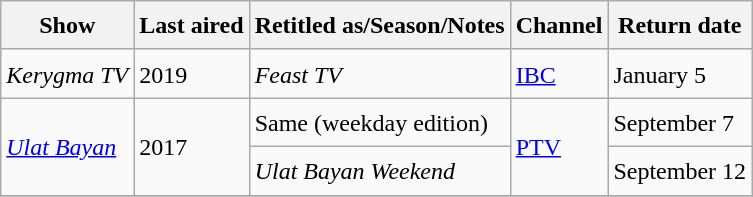<table class="wikitable" style="text-align:left; line-height:25px; width:auto;">
<tr>
<th>Show</th>
<th>Last aired</th>
<th>Retitled as/Season/Notes</th>
<th>Channel</th>
<th>Return date</th>
</tr>
<tr>
<td><em>Kerygma TV</em></td>
<td>2019</td>
<td><em>Feast TV</em></td>
<td><a href='#'>IBC</a></td>
<td>January 5</td>
</tr>
<tr>
<td rowspan="2"><em><a href='#'>Ulat Bayan</a></em></td>
<td rowspan="2">2017</td>
<td>Same (weekday edition)</td>
<td rowspan="2"><a href='#'>PTV</a></td>
<td>September 7</td>
</tr>
<tr>
<td><em>Ulat Bayan Weekend</em></td>
<td>September 12</td>
</tr>
<tr>
</tr>
</table>
